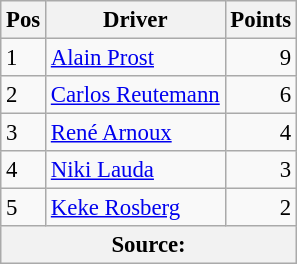<table class="wikitable" style="font-size: 95%;">
<tr>
<th>Pos</th>
<th>Driver</th>
<th>Points</th>
</tr>
<tr>
<td>1</td>
<td> <a href='#'>Alain Prost</a></td>
<td style="text-align:right;">9</td>
</tr>
<tr>
<td>2</td>
<td> <a href='#'>Carlos Reutemann</a></td>
<td style="text-align:right;">6</td>
</tr>
<tr>
<td>3</td>
<td> <a href='#'>René Arnoux</a></td>
<td style="text-align:right;">4</td>
</tr>
<tr>
<td>4</td>
<td> <a href='#'>Niki Lauda</a></td>
<td style="text-align:right;">3</td>
</tr>
<tr>
<td>5</td>
<td> <a href='#'>Keke Rosberg</a></td>
<td style="text-align:right;">2</td>
</tr>
<tr>
<th colspan=4>Source:</th>
</tr>
</table>
